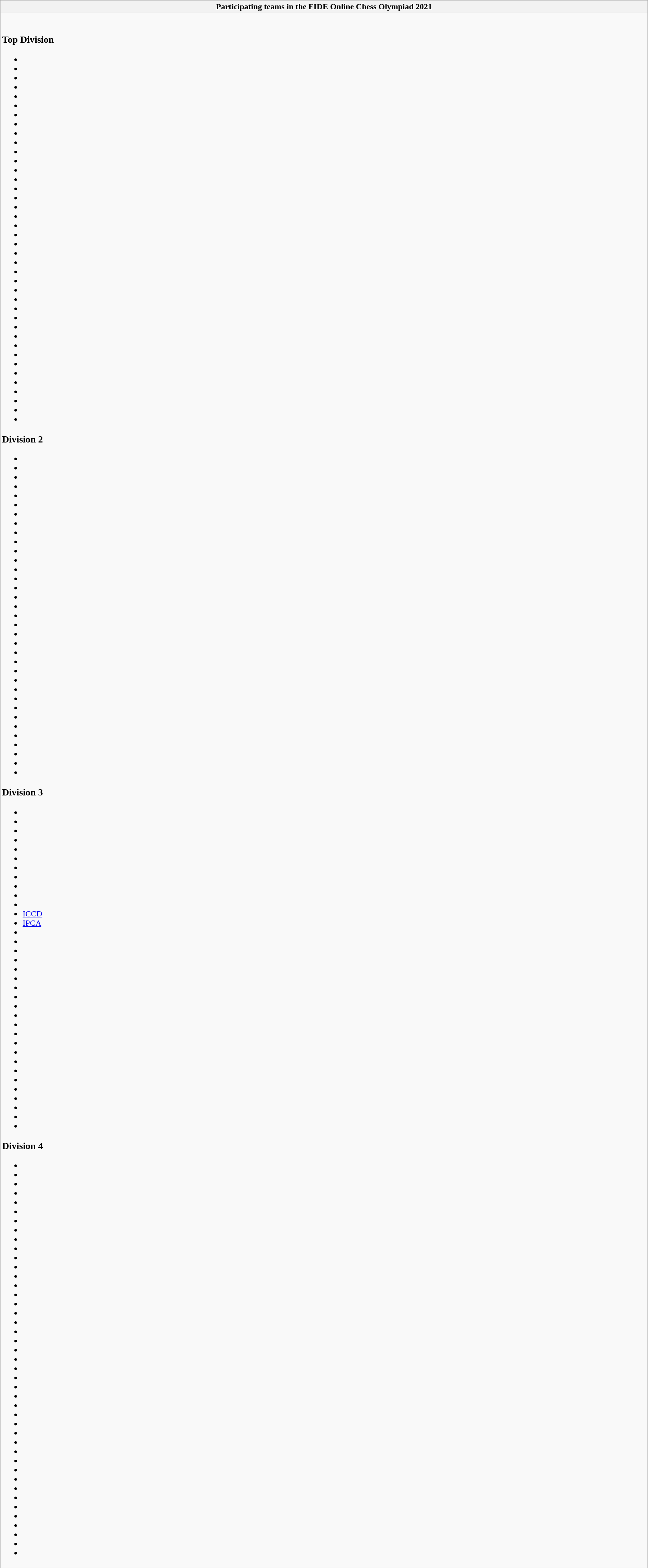<table class="wikitable collapsible" style="width:100%;">
<tr>
<th>Participating teams in the FIDE Online Chess Olympiad 2021</th>
</tr>
<tr>
<td><br><h3>Top Division</h3><ul><li></li><li></li><li></li><li></li><li></li><li></li><li></li><li></li><li></li><li></li><li></li><li></li><li></li><li></li><li></li><li></li><li></li><li></li><li></li><li></li><li></li><li></li><li></li><li></li><li></li><li></li><li></li><li></li><li></li><li></li><li></li><li></li><li></li><li></li><li></li><li></li><li></li><li></li><li></li><li></li></ul><h3>Division 2</h3><ul><li></li><li></li><li></li><li></li><li></li><li></li><li></li><li></li><li></li><li></li><li></li><li></li><li></li><li></li><li></li><li></li><li></li><li></li><li></li><li></li><li></li><li></li><li></li><li></li><li></li><li></li><li></li><li></li><li></li><li></li><li></li><li></li><li></li><li></li><li></li></ul><h3>Division 3</h3><ul><li></li><li></li><li></li><li></li><li></li><li></li><li></li><li></li><li></li><li></li><li></li><li><a href='#'>ICCD</a></li><li><a href='#'>IPCA</a></li><li></li><li></li><li></li><li></li><li></li><li></li><li></li><li></li><li></li><li></li><li></li><li></li><li></li><li></li><li></li><li></li><li></li><li></li><li></li><li></li><li></li><li></li></ul><h3>Division 4</h3><ul><li></li><li></li><li></li><li></li><li></li><li></li><li></li><li></li><li></li><li></li><li></li><li></li><li></li><li></li><li></li><li></li><li></li><li></li><li></li><li></li><li></li><li></li><li></li><li></li><li></li><li></li><li></li><li></li><li></li><li></li><li></li><li></li><li></li><li></li><li></li><li></li><li></li><li></li><li></li><li></li><li></li><li></li><li></li></ul></td>
</tr>
</table>
